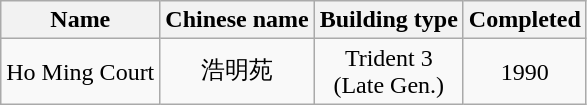<table class="wikitable" style="text-align: center">
<tr>
<th>Name</th>
<th>Chinese name</th>
<th>Building type</th>
<th>Completed</th>
</tr>
<tr>
<td>Ho Ming Court</td>
<td>浩明苑</td>
<td>Trident 3<br>(Late Gen.)</td>
<td>1990</td>
</tr>
</table>
